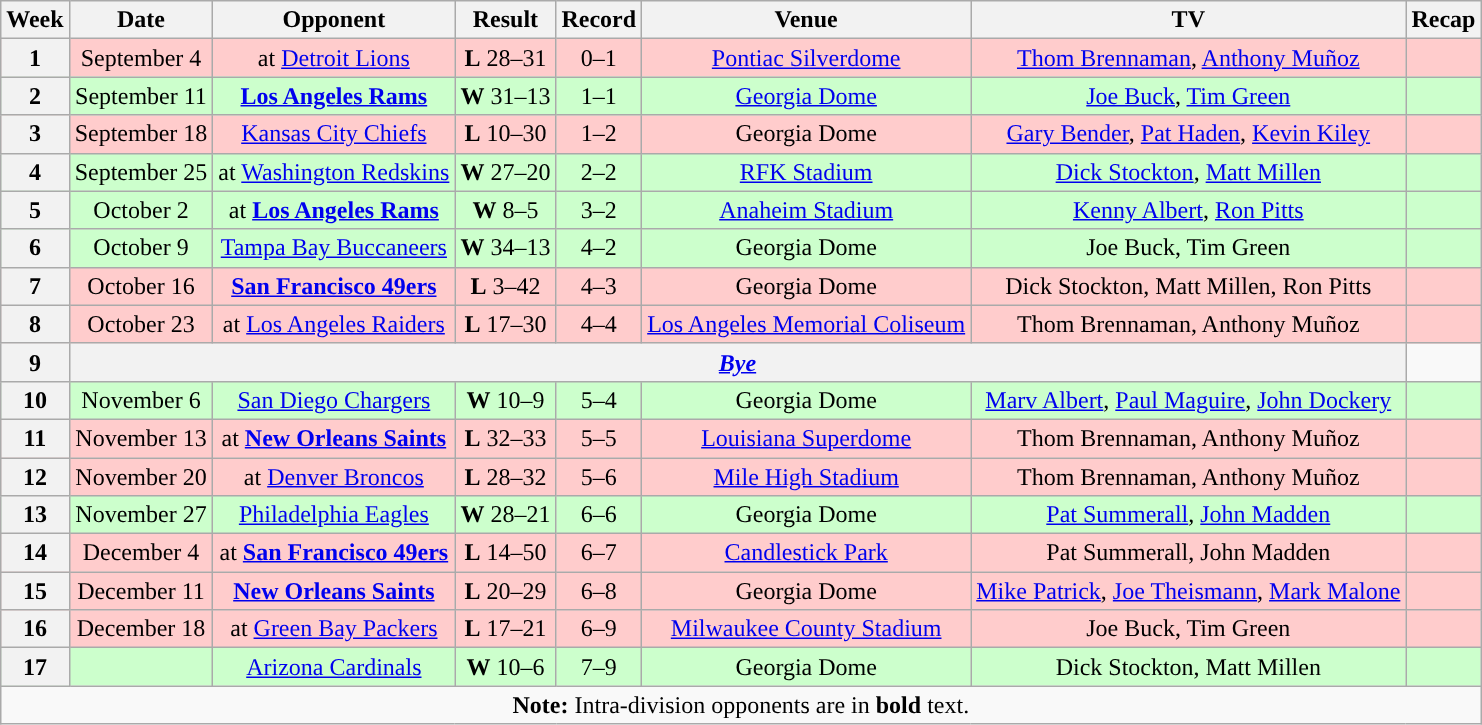<table class="wikitable" style="text-align:center">
<tr>
<th>Week</th>
<th>Date</th>
<th>Opponent</th>
<th>Result</th>
<th>Record</th>
<th>Venue</th>
<th>TV</th>
<th>Recap</th>
</tr>
<tr style="background:#fcc">
<th>1</th>
<td>September 4</td>
<td>at <a href='#'>Detroit Lions</a></td>
<td><strong>L</strong> 28–31 </td>
<td>0–1</td>
<td><a href='#'>Pontiac Silverdome</a></td>
<td><a href='#'>Thom Brennaman</a>, <a href='#'>Anthony Muñoz</a></td>
<td></td>
</tr>
<tr style="background:#cfc">
<th>2</th>
<td>September 11</td>
<td><strong><a href='#'>Los Angeles Rams</a></strong></td>
<td><strong>W</strong> 31–13</td>
<td>1–1</td>
<td><a href='#'>Georgia Dome</a></td>
<td><a href='#'>Joe Buck</a>, <a href='#'>Tim Green</a></td>
<td></td>
</tr>
<tr style="background:#fcc">
<th>3</th>
<td>September 18</td>
<td><a href='#'>Kansas City Chiefs</a></td>
<td><strong>L</strong> 10–30</td>
<td>1–2</td>
<td>Georgia Dome</td>
<td><a href='#'>Gary Bender</a>, <a href='#'>Pat Haden</a>, <a href='#'>Kevin Kiley</a></td>
<td></td>
</tr>
<tr style="background:#cfc">
<th>4</th>
<td>September 25</td>
<td>at <a href='#'>Washington Redskins</a></td>
<td><strong>W</strong> 27–20</td>
<td>2–2</td>
<td><a href='#'>RFK Stadium</a></td>
<td><a href='#'>Dick Stockton</a>, <a href='#'>Matt Millen</a></td>
<td></td>
</tr>
<tr style="background:#cfc">
<th>5</th>
<td>October 2</td>
<td>at <strong><a href='#'>Los Angeles Rams</a></strong></td>
<td><strong>W</strong> 8–5</td>
<td>3–2</td>
<td><a href='#'>Anaheim Stadium</a></td>
<td><a href='#'>Kenny Albert</a>, <a href='#'>Ron Pitts</a></td>
<td></td>
</tr>
<tr style="background:#cfc">
<th>6</th>
<td>October 9</td>
<td><a href='#'>Tampa Bay Buccaneers</a></td>
<td><strong>W</strong> 34–13</td>
<td>4–2</td>
<td>Georgia Dome</td>
<td>Joe Buck, Tim Green</td>
<td></td>
</tr>
<tr style="background:#fcc">
<th>7</th>
<td>October 16</td>
<td><strong><a href='#'>San Francisco 49ers</a></strong></td>
<td><strong>L</strong> 3–42</td>
<td>4–3</td>
<td>Georgia Dome</td>
<td>Dick Stockton, Matt Millen, Ron Pitts</td>
<td></td>
</tr>
<tr style="background:#fcc">
<th>8</th>
<td>October 23</td>
<td>at <a href='#'>Los Angeles Raiders</a></td>
<td><strong>L</strong> 17–30</td>
<td>4–4</td>
<td><a href='#'>Los Angeles Memorial Coliseum</a></td>
<td>Thom Brennaman, Anthony Muñoz</td>
<td></td>
</tr>
<tr>
<th>9</th>
<th colspan=6><em><a href='#'>Bye</a></em></th>
</tr>
<tr style="background:#cfc">
<th>10</th>
<td>November 6</td>
<td><a href='#'>San Diego Chargers</a></td>
<td><strong>W</strong> 10–9</td>
<td>5–4</td>
<td>Georgia Dome</td>
<td><a href='#'>Marv Albert</a>, <a href='#'>Paul Maguire</a>, <a href='#'>John Dockery</a></td>
<td></td>
</tr>
<tr style="background:#fcc">
<th>11</th>
<td>November 13</td>
<td>at <strong><a href='#'>New Orleans Saints</a></strong></td>
<td><strong>L</strong> 32–33</td>
<td>5–5</td>
<td><a href='#'>Louisiana Superdome</a></td>
<td>Thom Brennaman, Anthony Muñoz</td>
<td></td>
</tr>
<tr style="background:#fcc">
<th>12</th>
<td>November 20</td>
<td>at <a href='#'>Denver Broncos</a></td>
<td><strong>L</strong> 28–32</td>
<td>5–6</td>
<td><a href='#'>Mile High Stadium</a></td>
<td>Thom Brennaman, Anthony Muñoz</td>
<td></td>
</tr>
<tr style="background:#cfc">
<th>13</th>
<td>November 27</td>
<td><a href='#'>Philadelphia Eagles</a></td>
<td><strong>W</strong> 28–21</td>
<td>6–6</td>
<td>Georgia Dome</td>
<td><a href='#'>Pat Summerall</a>, <a href='#'>John Madden</a></td>
<td></td>
</tr>
<tr style="background:#fcc">
<th>14</th>
<td>December 4</td>
<td>at <strong><a href='#'>San Francisco 49ers</a></strong></td>
<td><strong>L</strong> 14–50</td>
<td>6–7</td>
<td><a href='#'>Candlestick Park</a></td>
<td>Pat Summerall, John Madden</td>
<td></td>
</tr>
<tr style="background:#fcc">
<th>15</th>
<td>December 11</td>
<td><strong><a href='#'>New Orleans Saints</a></strong></td>
<td><strong>L</strong> 20–29</td>
<td>6–8</td>
<td>Georgia Dome</td>
<td><a href='#'>Mike Patrick</a>, <a href='#'>Joe Theismann</a>, <a href='#'>Mark Malone</a></td>
<td></td>
</tr>
<tr style="background:#fcc">
<th>16</th>
<td>December 18</td>
<td>at <a href='#'>Green Bay Packers</a></td>
<td><strong>L</strong> 17–21</td>
<td>6–9</td>
<td><a href='#'>Milwaukee County Stadium</a></td>
<td>Joe Buck, Tim Green</td>
<td></td>
</tr>
<tr style="background:#cfc">
<th>17</th>
<td></td>
<td><a href='#'>Arizona Cardinals</a></td>
<td><strong>W</strong> 10–6</td>
<td>7–9</td>
<td>Georgia Dome</td>
<td>Dick Stockton, Matt Millen</td>
<td></td>
</tr>
<tr>
<td colspan="8"><strong>Note:</strong> Intra-division opponents are in <strong>bold</strong> text.</td>
</tr>
</table>
